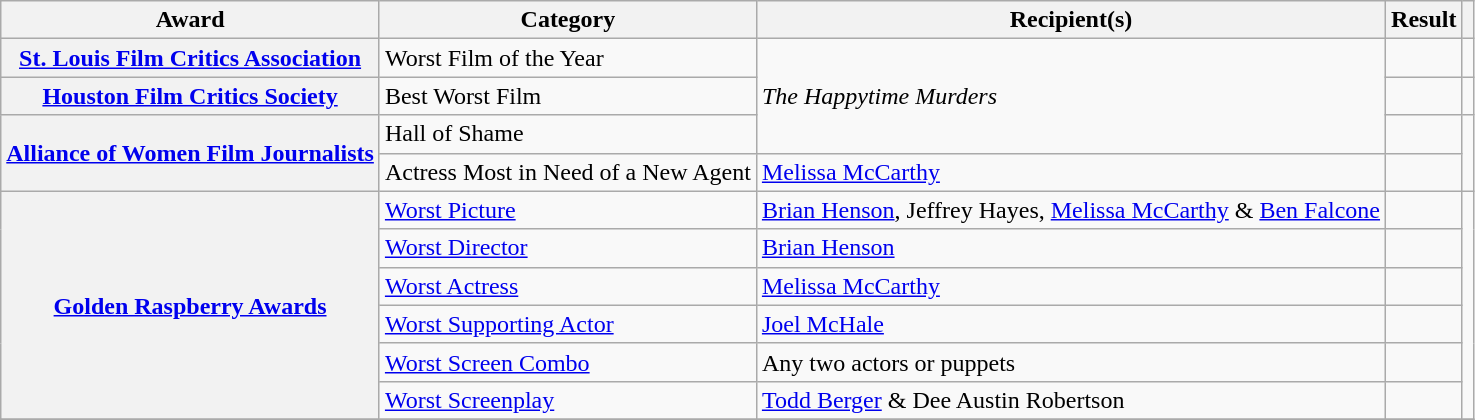<table class="wikitable sortable plainrowheaders">
<tr>
<th scope="col">Award</th>
<th scope="col">Category</th>
<th scope="col">Recipient(s)</th>
<th scope="col">Result</th>
<th scope="col" class="unsortable"></th>
</tr>
<tr>
<th><a href='#'>St. Louis Film Critics Association</a></th>
<td>Worst Film of the Year</td>
<td rowspan="3"><em>The Happytime Murders</em></td>
<td></td>
<td style="text-align:center;"></td>
</tr>
<tr>
<th><a href='#'>Houston Film Critics Society</a></th>
<td>Best Worst Film</td>
<td></td>
<td style="text-align:center;"></td>
</tr>
<tr>
<th rowspan="2"><a href='#'>Alliance of Women Film Journalists</a></th>
<td>Hall of Shame</td>
<td></td>
<td rowspan="2" style="text-align:center;"></td>
</tr>
<tr>
<td>Actress Most in Need of a New Agent</td>
<td><a href='#'>Melissa McCarthy</a></td>
<td></td>
</tr>
<tr>
<th rowspan="6"><a href='#'>Golden Raspberry Awards</a></th>
<td><a href='#'>Worst Picture</a></td>
<td><a href='#'>Brian Henson</a>, Jeffrey Hayes, <a href='#'>Melissa McCarthy</a> & <a href='#'>Ben Falcone</a></td>
<td></td>
<td rowspan="6" style="text-align:center;"></td>
</tr>
<tr>
<td><a href='#'>Worst Director</a></td>
<td><a href='#'>Brian Henson</a></td>
<td></td>
</tr>
<tr>
<td><a href='#'>Worst Actress</a></td>
<td><a href='#'>Melissa McCarthy</a></td>
<td></td>
</tr>
<tr>
<td><a href='#'>Worst Supporting Actor</a></td>
<td><a href='#'>Joel McHale</a></td>
<td></td>
</tr>
<tr>
<td><a href='#'>Worst Screen Combo</a></td>
<td>Any two actors or puppets</td>
<td></td>
</tr>
<tr>
<td><a href='#'>Worst Screenplay</a></td>
<td><a href='#'>Todd Berger</a> & Dee Austin Robertson</td>
<td></td>
</tr>
<tr>
</tr>
</table>
